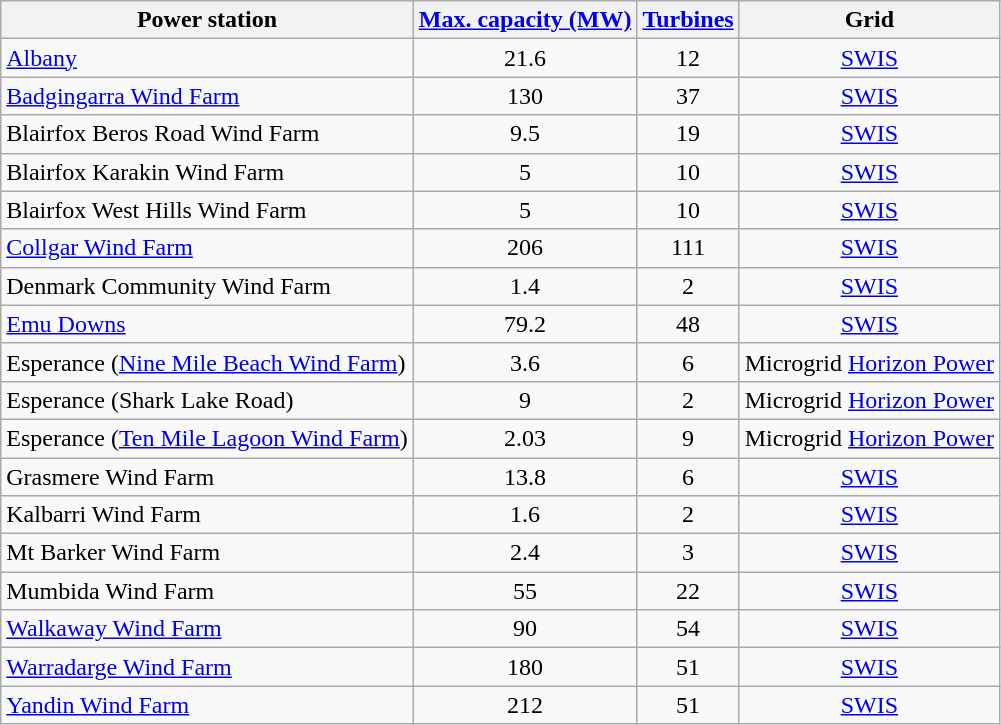<table class="wikitable sortable" style="text-align: center">
<tr>
<th>Power station</th>
<th><a href='#'>Max. capacity (MW)</a></th>
<th><a href='#'>Turbines</a></th>
<th>Grid</th>
</tr>
<tr>
<td align="left"><a href='#'>Albany</a></td>
<td>21.6</td>
<td>12</td>
<td><a href='#'>SWIS</a></td>
</tr>
<tr>
<td align="left"><a href='#'>Badgingarra Wind Farm</a></td>
<td>130</td>
<td>37</td>
<td><a href='#'>SWIS</a></td>
</tr>
<tr>
<td align="left">Blairfox Beros Road Wind Farm</td>
<td>9.5</td>
<td>19</td>
<td><a href='#'>SWIS</a></td>
</tr>
<tr>
<td align="left">Blairfox Karakin Wind Farm</td>
<td>5</td>
<td>10</td>
<td><a href='#'>SWIS</a></td>
</tr>
<tr>
<td align="left">Blairfox West Hills Wind Farm</td>
<td>5</td>
<td>10</td>
<td><a href='#'>SWIS</a></td>
</tr>
<tr>
<td align="left"><a href='#'>Collgar Wind Farm</a></td>
<td>206</td>
<td>111</td>
<td><a href='#'>SWIS</a></td>
</tr>
<tr>
<td align="left">Denmark Community Wind Farm</td>
<td>1.4</td>
<td>2</td>
<td><a href='#'>SWIS</a></td>
</tr>
<tr>
<td align="left"><a href='#'>Emu Downs</a></td>
<td>79.2</td>
<td>48</td>
<td><a href='#'>SWIS</a></td>
</tr>
<tr>
<td align="left">Esperance (<a href='#'>Nine Mile Beach Wind Farm</a>)</td>
<td>3.6</td>
<td>6</td>
<td>Microgrid <a href='#'>Horizon Power</a></td>
</tr>
<tr>
<td align="left">Esperance (Shark Lake Road)</td>
<td>9</td>
<td>2</td>
<td>Microgrid <a href='#'>Horizon Power</a></td>
</tr>
<tr>
<td align="left">Esperance (<a href='#'>Ten Mile Lagoon Wind Farm</a>)</td>
<td>2.03</td>
<td>9</td>
<td>Microgrid <a href='#'>Horizon Power</a></td>
</tr>
<tr>
<td align="left">Grasmere Wind Farm</td>
<td>13.8</td>
<td>6</td>
<td><a href='#'>SWIS</a></td>
</tr>
<tr>
<td align="left">Kalbarri Wind Farm</td>
<td>1.6</td>
<td>2</td>
<td><a href='#'>SWIS</a></td>
</tr>
<tr>
<td align="left">Mt Barker Wind Farm</td>
<td>2.4</td>
<td>3</td>
<td><a href='#'>SWIS</a></td>
</tr>
<tr>
<td align="left">Mumbida Wind Farm</td>
<td>55</td>
<td>22</td>
<td><a href='#'>SWIS</a></td>
</tr>
<tr>
<td align="left"><a href='#'>Walkaway Wind Farm</a></td>
<td>90</td>
<td>54</td>
<td><a href='#'>SWIS</a></td>
</tr>
<tr>
<td align="left"><a href='#'>Warradarge Wind Farm</a></td>
<td>180</td>
<td>51</td>
<td><a href='#'>SWIS</a></td>
</tr>
<tr>
<td align="left"><a href='#'>Yandin Wind Farm</a></td>
<td>212</td>
<td>51</td>
<td><a href='#'>SWIS</a></td>
</tr>
</table>
